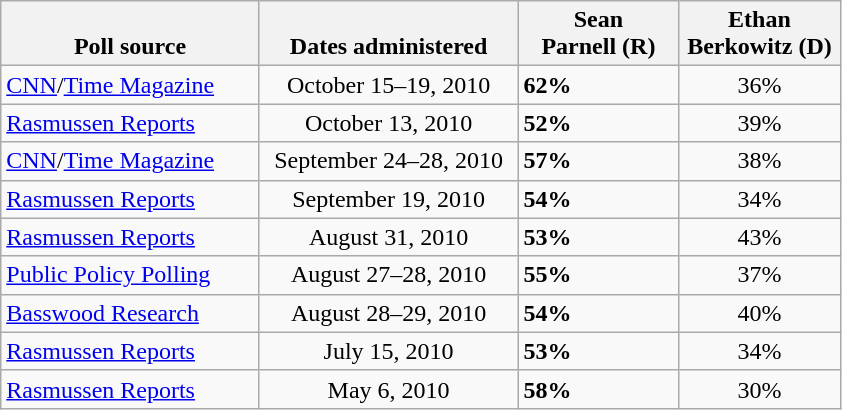<table class="wikitable">
<tr valign=bottom>
<th style="width:165px;">Poll source</th>
<th style="width:165px;">Dates administered</th>
<th style="width:100px;">Sean<br>Parnell (R)</th>
<th style="width:100px;">Ethan<br>Berkowitz (D)</th>
</tr>
<tr>
<td><a href='#'>CNN</a>/<a href='#'>Time Magazine</a></td>
<td align=center>October 15–19, 2010</td>
<td><strong>62%</strong></td>
<td align=center>36%</td>
</tr>
<tr>
<td><a href='#'>Rasmussen Reports</a></td>
<td align=center>October 13, 2010</td>
<td><strong>52%</strong></td>
<td align=center>39%</td>
</tr>
<tr>
<td><a href='#'>CNN</a>/<a href='#'>Time Magazine</a></td>
<td align=center>September 24–28, 2010</td>
<td><strong>57%</strong></td>
<td align=center>38%</td>
</tr>
<tr>
<td><a href='#'>Rasmussen Reports</a></td>
<td align=center>September 19, 2010</td>
<td><strong>54%</strong></td>
<td align=center>34%</td>
</tr>
<tr>
<td><a href='#'>Rasmussen Reports</a></td>
<td align=center>August 31, 2010</td>
<td><strong>53%</strong></td>
<td align=center>43%</td>
</tr>
<tr>
<td><a href='#'>Public Policy Polling</a></td>
<td align=center>August 27–28, 2010</td>
<td><strong>55%</strong></td>
<td align=center>37%</td>
</tr>
<tr>
<td><a href='#'>Basswood Research</a></td>
<td align=center>August 28–29, 2010</td>
<td><strong>54%</strong></td>
<td align=center>40%</td>
</tr>
<tr>
<td><a href='#'>Rasmussen Reports</a></td>
<td align=center>July 15, 2010</td>
<td><strong>53%</strong></td>
<td align=center>34%</td>
</tr>
<tr>
<td><a href='#'>Rasmussen Reports</a></td>
<td align=center>May 6, 2010</td>
<td><strong>58%</strong></td>
<td align=center>30%</td>
</tr>
</table>
